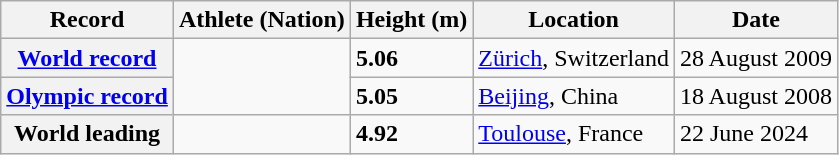<table class="wikitable">
<tr>
<th>Record</th>
<th>Athlete (Nation)</th>
<th>Height (m)</th>
<th>Location</th>
<th>Date</th>
</tr>
<tr>
<th><a href='#'>World record</a></th>
<td rowspan="2"></td>
<td><strong>5.06</strong></td>
<td><a href='#'>Zürich</a>, Switzerland</td>
<td>28 August 2009</td>
</tr>
<tr>
<th><a href='#'>Olympic record</a></th>
<td><strong>5.05</strong></td>
<td><a href='#'>Beijing</a>, China</td>
<td>18 August 2008</td>
</tr>
<tr>
<th>World leading</th>
<td></td>
<td><strong>4.92</strong></td>
<td><a href='#'>Toulouse</a>, France</td>
<td>22 June 2024</td>
</tr>
</table>
